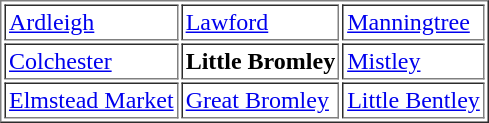<table border=1 cellspacing=2 cellpadding=2>
<tr>
<td><a href='#'>Ardleigh</a></td>
<td><a href='#'>Lawford</a></td>
<td><a href='#'>Manningtree</a></td>
</tr>
<tr>
<td><a href='#'>Colchester</a></td>
<td><strong>Little Bromley</strong></td>
<td><a href='#'>Mistley</a></td>
</tr>
<tr>
<td><a href='#'>Elmstead Market</a></td>
<td><a href='#'>Great Bromley</a></td>
<td><a href='#'>Little Bentley</a></td>
</tr>
</table>
